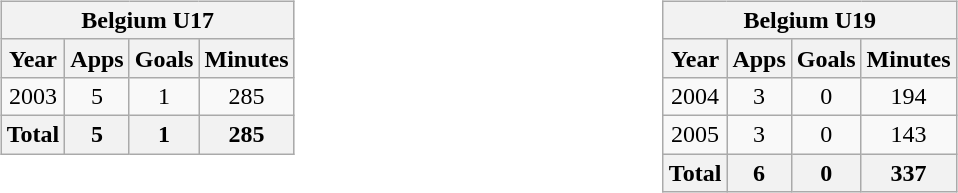<table width=70%>
<tr>
<td width="50%" align="left" valign="top"><br><table class="wikitable" style="text-align:center">
<tr>
<th colspan="4">Belgium U17</th>
</tr>
<tr>
<th>Year</th>
<th>Apps</th>
<th>Goals</th>
<th>Minutes</th>
</tr>
<tr>
<td>2003</td>
<td>5</td>
<td>1</td>
<td>285</td>
</tr>
<tr>
<th>Total</th>
<th>5</th>
<th>1</th>
<th>285</th>
</tr>
</table>
</td>
<td width="50%" align="left" valign="top"><br><table class="wikitable" style="text-align:center">
<tr>
<th colspan="4">Belgium U19</th>
</tr>
<tr>
<th>Year</th>
<th>Apps</th>
<th>Goals</th>
<th>Minutes</th>
</tr>
<tr>
<td>2004</td>
<td>3</td>
<td>0</td>
<td>194</td>
</tr>
<tr>
<td>2005</td>
<td>3</td>
<td>0</td>
<td>143</td>
</tr>
<tr>
<th>Total</th>
<th>6</th>
<th>0</th>
<th>337</th>
</tr>
</table>
</td>
</tr>
</table>
